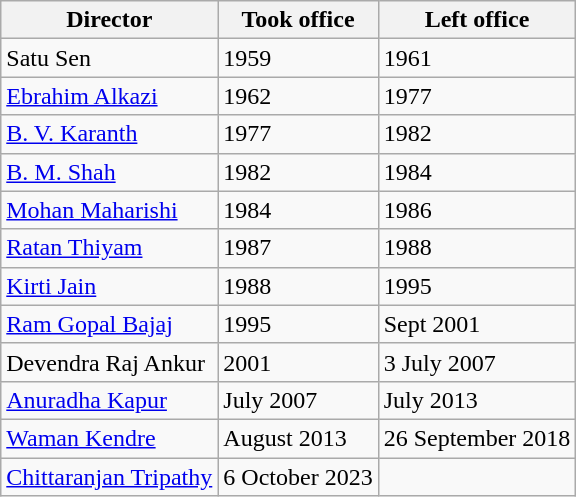<table class=wikitable>
<tr>
<th>Director</th>
<th>Took office</th>
<th>Left office</th>
</tr>
<tr>
<td>Satu Sen</td>
<td>1959</td>
<td>1961</td>
</tr>
<tr>
<td><a href='#'>Ebrahim Alkazi</a></td>
<td>1962</td>
<td>1977</td>
</tr>
<tr>
<td><a href='#'>B. V. Karanth</a></td>
<td>1977</td>
<td>1982</td>
</tr>
<tr>
<td><a href='#'>B. M. Shah</a></td>
<td>1982</td>
<td>1984</td>
</tr>
<tr>
<td><a href='#'>Mohan Maharishi</a></td>
<td>1984</td>
<td>1986</td>
</tr>
<tr>
<td><a href='#'>Ratan Thiyam</a></td>
<td>1987</td>
<td>1988</td>
</tr>
<tr>
<td><a href='#'>Kirti Jain</a></td>
<td>1988</td>
<td>1995</td>
</tr>
<tr>
<td><a href='#'>Ram Gopal Bajaj</a></td>
<td>1995</td>
<td>Sept 2001</td>
</tr>
<tr>
<td>Devendra Raj Ankur</td>
<td>2001</td>
<td>3 July 2007</td>
</tr>
<tr>
<td><a href='#'>Anuradha Kapur</a></td>
<td>July 2007</td>
<td>July 2013</td>
</tr>
<tr>
<td><a href='#'>Waman Kendre</a></td>
<td>August 2013</td>
<td>26 September 2018</td>
</tr>
<tr>
<td><a href='#'>Chittaranjan Tripathy</a></td>
<td>6 October 2023</td>
<td></td>
</tr>
</table>
